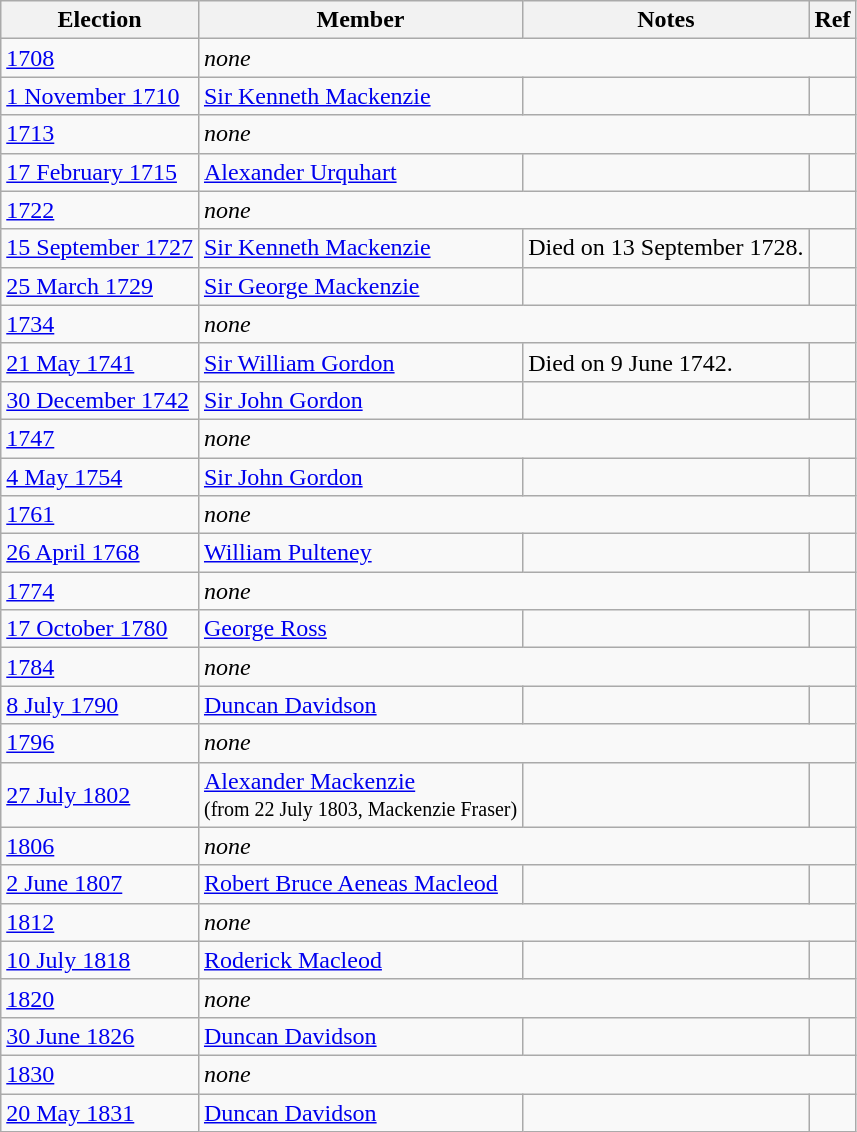<table class="wikitable">
<tr>
<th>Election</th>
<th>Member</th>
<th>Notes</th>
<th>Ref</th>
</tr>
<tr>
<td><a href='#'>1708</a></td>
<td colspan=3><em>none</em></td>
</tr>
<tr>
<td><a href='#'>1 November 1710</a></td>
<td><a href='#'>Sir Kenneth Mackenzie</a></td>
<td></td>
<td></td>
</tr>
<tr>
<td><a href='#'>1713</a></td>
<td colspan=3><em>none</em></td>
</tr>
<tr>
<td><a href='#'>17 February 1715</a></td>
<td><a href='#'>Alexander Urquhart</a></td>
<td></td>
<td></td>
</tr>
<tr>
<td><a href='#'>1722</a></td>
<td colspan=3><em>none</em></td>
</tr>
<tr>
<td><a href='#'>15 September 1727</a></td>
<td><a href='#'>Sir Kenneth Mackenzie</a></td>
<td>Died on 13 September 1728.</td>
<td></td>
</tr>
<tr>
<td><a href='#'>25 March 1729</a></td>
<td><a href='#'>Sir George Mackenzie</a></td>
<td></td>
<td></td>
</tr>
<tr>
<td><a href='#'>1734</a></td>
<td colspan=3><em>none</em></td>
</tr>
<tr>
<td><a href='#'>21 May 1741</a></td>
<td><a href='#'>Sir William Gordon</a></td>
<td>Died on 9 June 1742.</td>
<td></td>
</tr>
<tr>
<td><a href='#'>30 December 1742</a></td>
<td><a href='#'>Sir John Gordon</a></td>
<td></td>
<td></td>
</tr>
<tr>
<td><a href='#'>1747</a></td>
<td colspan=3><em>none</em></td>
</tr>
<tr>
<td><a href='#'>4 May 1754</a></td>
<td><a href='#'>Sir John Gordon</a></td>
<td></td>
<td></td>
</tr>
<tr>
<td><a href='#'>1761</a></td>
<td colspan=3><em>none</em></td>
</tr>
<tr>
<td><a href='#'>26 April 1768</a></td>
<td><a href='#'>William Pulteney</a></td>
<td></td>
<td></td>
</tr>
<tr>
<td><a href='#'>1774</a></td>
<td colspan=3><em>none</em></td>
</tr>
<tr>
<td><a href='#'>17 October 1780</a></td>
<td><a href='#'>George Ross</a></td>
<td></td>
<td></td>
</tr>
<tr>
<td><a href='#'>1784</a></td>
<td colspan=3><em>none</em></td>
</tr>
<tr>
<td><a href='#'>8 July 1790</a></td>
<td><a href='#'>Duncan Davidson</a></td>
<td></td>
<td></td>
</tr>
<tr>
<td><a href='#'>1796</a></td>
<td colspan=3><em>none</em></td>
</tr>
<tr>
<td><a href='#'>27 July 1802</a></td>
<td><a href='#'>Alexander Mackenzie</a><br><small>(from 22 July 1803, Mackenzie Fraser)</small></td>
<td></td>
<td></td>
</tr>
<tr>
<td><a href='#'>1806</a></td>
<td colspan=3><em>none</em></td>
</tr>
<tr>
<td><a href='#'>2 June 1807</a></td>
<td><a href='#'>Robert Bruce Aeneas Macleod</a></td>
<td></td>
<td></td>
</tr>
<tr>
<td><a href='#'>1812</a></td>
<td colspan=3><em>none</em></td>
</tr>
<tr>
<td><a href='#'>10 July 1818</a></td>
<td><a href='#'>Roderick Macleod</a></td>
<td></td>
<td></td>
</tr>
<tr>
<td><a href='#'>1820</a></td>
<td colspan=3><em>none</em></td>
</tr>
<tr>
<td><a href='#'>30 June 1826</a></td>
<td><a href='#'>Duncan Davidson</a></td>
<td></td>
<td></td>
</tr>
<tr>
<td><a href='#'>1830</a></td>
<td colspan=3><em>none</em></td>
</tr>
<tr>
<td><a href='#'>20 May 1831</a></td>
<td><a href='#'>Duncan Davidson</a></td>
<td></td>
<td></td>
</tr>
</table>
